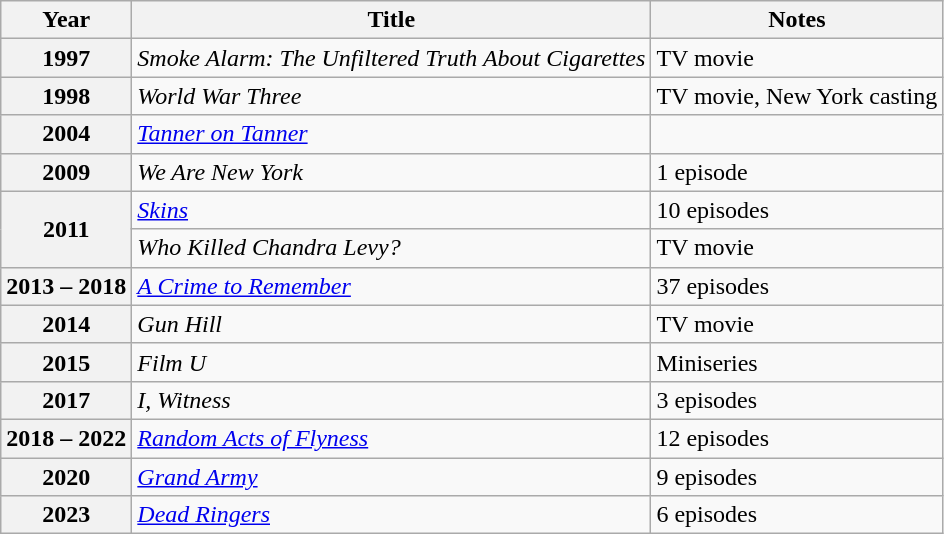<table class="wikitable">
<tr>
<th>Year</th>
<th>Title</th>
<th>Notes</th>
</tr>
<tr>
<th scope="row">1997</th>
<td><em>Smoke Alarm: The Unfiltered Truth About Cigarettes</em></td>
<td>TV movie</td>
</tr>
<tr>
<th scope="row">1998</th>
<td><em>World War Three</em></td>
<td>TV movie, New York casting</td>
</tr>
<tr>
<th scope="row">2004</th>
<td><em><a href='#'>Tanner on Tanner</a></em></td>
<td></td>
</tr>
<tr>
<th scope="row">2009</th>
<td><em>We Are New York</em></td>
<td>1 episode</td>
</tr>
<tr>
<th scope="row" rowspan="2">2011</th>
<td><em><a href='#'>Skins</a></em></td>
<td>10 episodes</td>
</tr>
<tr>
<td><em>Who Killed Chandra Levy?</em></td>
<td>TV movie</td>
</tr>
<tr>
<th scope="row">2013 – 2018</th>
<td><em><a href='#'>A Crime to Remember</a></em></td>
<td>37 episodes</td>
</tr>
<tr>
<th scope="row">2014</th>
<td><em>Gun Hill</em></td>
<td>TV movie</td>
</tr>
<tr>
<th scope="row">2015</th>
<td><em>Film U</em></td>
<td>Miniseries</td>
</tr>
<tr>
<th scope="row">2017</th>
<td><em>I, Witness</em></td>
<td>3 episodes</td>
</tr>
<tr>
<th scope="row">2018 – 2022</th>
<td><em><a href='#'>Random Acts of Flyness</a></em></td>
<td>12 episodes</td>
</tr>
<tr>
<th scope="row">2020</th>
<td><em><a href='#'>Grand Army</a></em></td>
<td>9 episodes</td>
</tr>
<tr>
<th scope="row">2023</th>
<td><em><a href='#'>Dead Ringers</a></em></td>
<td>6 episodes</td>
</tr>
</table>
